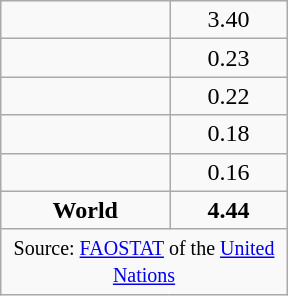<table class="wikitable floatright" style="width:12em; text-align:center;">
<tr>
<td></td>
<td>3.40</td>
</tr>
<tr>
<td></td>
<td>0.23</td>
</tr>
<tr>
<td></td>
<td>0.22</td>
</tr>
<tr>
<td></td>
<td>0.18</td>
</tr>
<tr>
<td></td>
<td>0.16</td>
</tr>
<tr>
<td><strong>World</strong></td>
<td><strong>4.44</strong></td>
</tr>
<tr>
<td colspan="2"><small>Source: <a href='#'>FAOSTAT</a> of the <a href='#'>United Nations</a></small></td>
</tr>
</table>
